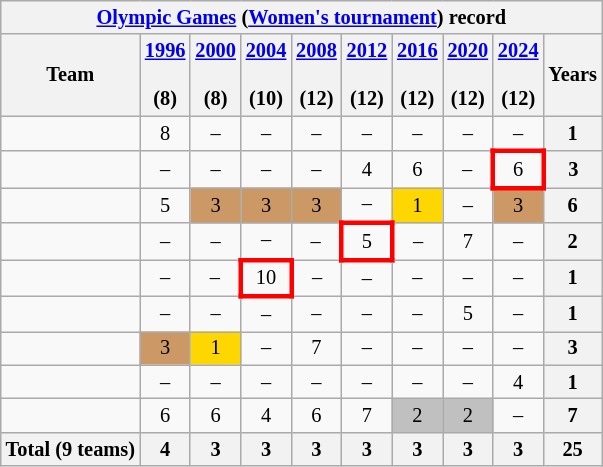<table class="wikitable" style="text-align:center; font-size:85%;">
<tr>
<th colspan=10><a href='#'>Olympic Games</a> (<a href='#'>Women's tournament</a>) record</th>
</tr>
<tr>
<th>Team</th>
<th><a href='#'>1996</a><br><br>(8)</th>
<th><a href='#'>2000</a><br><br>(8)</th>
<th><a href='#'>2004</a><br><br>(10)</th>
<th><a href='#'>2008</a><br><br>(12)</th>
<th><a href='#'>2012</a><br><br>(12)</th>
<th><a href='#'>2016</a><br><br>(12)</th>
<th><a href='#'>2020</a><br><br>(12)</th>
<th><a href='#'>2024</a><br><br>(12)</th>
<th>Years</th>
</tr>
<tr>
<td align=left></td>
<td>8</td>
<td>–</td>
<td>–</td>
<td>–</td>
<td>–</td>
<td>–</td>
<td>–</td>
<td>–</td>
<th>1</th>
</tr>
<tr>
<td align=left></td>
<td>–</td>
<td>–</td>
<td>–</td>
<td>–</td>
<td>4</td>
<td>6</td>
<td>–</td>
<td style="border:3px solid red">6</td>
<th>3</th>
</tr>
<tr>
<td align=left></td>
<td>5</td>
<td style="background:#c96;">3</td>
<td style="background:#c96;">3</td>
<td style="background:#c96;">3</td>
<td>–</td>
<td bgcolor=gold>1</td>
<td>–</td>
<td style="background:#c96;">3</td>
<th>6</th>
</tr>
<tr>
<td align=left></td>
<td>–</td>
<td>–</td>
<td>–</td>
<td>–</td>
<td style="border:3px solid red">5</td>
<td>–</td>
<td>7</td>
<td>–</td>
<th>2</th>
</tr>
<tr>
<td align=left></td>
<td>–</td>
<td>–</td>
<td style="border:3px solid red">10</td>
<td>–</td>
<td>–</td>
<td>–</td>
<td>–</td>
<td>–</td>
<th>1</th>
</tr>
<tr>
<td align=left></td>
<td>–</td>
<td>–</td>
<td>–</td>
<td>–</td>
<td>–</td>
<td>–</td>
<td>5</td>
<td>–</td>
<th>1</th>
</tr>
<tr>
<td align=left></td>
<td style="background:#c96;">3</td>
<td bgcolor=gold>1</td>
<td>–</td>
<td>7</td>
<td>–</td>
<td>–</td>
<td>–</td>
<td>–</td>
<th>3</th>
</tr>
<tr>
<td align=left></td>
<td>–</td>
<td>–</td>
<td>–</td>
<td>–</td>
<td>–</td>
<td>–</td>
<td>–</td>
<td>4</td>
<th>1</th>
</tr>
<tr>
<td align=left></td>
<td>6</td>
<td>6</td>
<td>4</td>
<td>6</td>
<td>7</td>
<td style="background:silver;">2</td>
<td style="background:silver;">2</td>
<td>–</td>
<th>7</th>
</tr>
<tr>
<th align=left>Total (9 teams)</th>
<th>4</th>
<th>3</th>
<th>3</th>
<th>3</th>
<th>3</th>
<th>3</th>
<th>3</th>
<th>3</th>
<th>25</th>
</tr>
</table>
